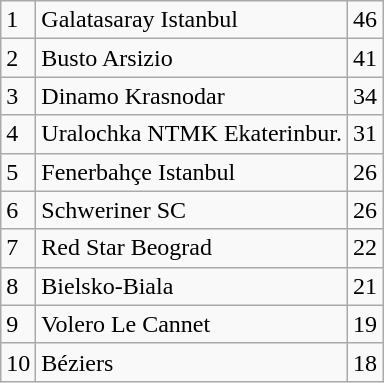<table class="wikitable">
<tr>
<td>1</td>
<td>Galatasaray Istanbul</td>
<td>46</td>
</tr>
<tr>
<td>2</td>
<td>Busto Arsizio</td>
<td>41</td>
</tr>
<tr>
<td>3</td>
<td>Dinamo Krasnodar</td>
<td>34</td>
</tr>
<tr>
<td>4</td>
<td>Uralochka NTMK Ekaterinbur.</td>
<td>31</td>
</tr>
<tr>
<td>5</td>
<td>Fenerbahçe Istanbul</td>
<td>26</td>
</tr>
<tr>
<td>6</td>
<td>Schweriner SC</td>
<td>26</td>
</tr>
<tr>
<td>7</td>
<td>Red Star Beograd</td>
<td>22</td>
</tr>
<tr>
<td>8</td>
<td>Bielsko-Biala</td>
<td>21</td>
</tr>
<tr>
<td>9</td>
<td>Volero Le Cannet</td>
<td>19</td>
</tr>
<tr>
<td>10</td>
<td>Béziers</td>
<td>18</td>
</tr>
</table>
